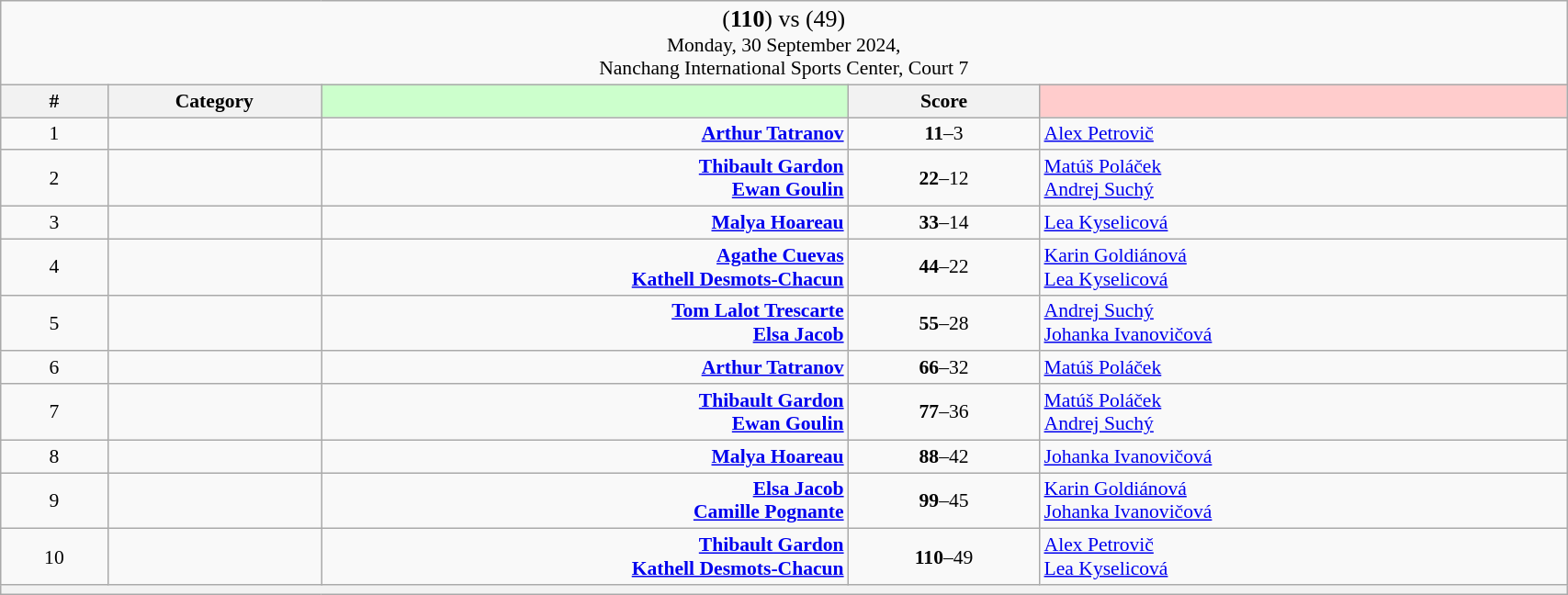<table class="wikitable mw-collapsible mw-collapsed" style="font-size:90%; text-align:center" width="90%">
<tr>
<td colspan="5"><big>(<strong>110</strong>) <strong></strong> vs  (49)</big><br>Monday, 30 September 2024, <br>Nanchang International Sports Center, Court 7</td>
</tr>
<tr>
<th width="25">#</th>
<th width="50">Category</th>
<th style="background-color:#CCFFCC" width="150"></th>
<th width="50">Score<br></th>
<th style="background-color:#FFCCCC" width="150"></th>
</tr>
<tr>
<td>1</td>
<td></td>
<td align="right"><strong><a href='#'>Arthur Tatranov</a> </strong></td>
<td><strong>11</strong>–3<br></td>
<td align="left"> <a href='#'>Alex Petrovič</a></td>
</tr>
<tr>
<td>2</td>
<td></td>
<td align="right"><strong><a href='#'>Thibault Gardon</a> <br><a href='#'>Ewan Goulin</a> </strong></td>
<td><strong>22</strong>–12<br></td>
<td align="left"> <a href='#'>Matúš Poláček</a><br> <a href='#'>Andrej Suchý</a></td>
</tr>
<tr>
<td>3</td>
<td></td>
<td align="right"><strong><a href='#'>Malya Hoareau</a> </strong></td>
<td><strong>33</strong>–14<br></td>
<td align="left"> <a href='#'>Lea Kyselicová</a></td>
</tr>
<tr>
<td>4</td>
<td></td>
<td align="right"><strong><a href='#'>Agathe Cuevas</a> <br><a href='#'>Kathell Desmots-Chacun</a> </strong></td>
<td><strong>44</strong>–22<br></td>
<td align="left"> <a href='#'>Karin Goldiánová</a><br> <a href='#'>Lea Kyselicová</a></td>
</tr>
<tr>
<td>5</td>
<td></td>
<td align="right"><strong><a href='#'>Tom Lalot Trescarte</a> <br><a href='#'>Elsa Jacob</a> </strong></td>
<td><strong>55</strong>–28<br></td>
<td align="left"> <a href='#'>Andrej Suchý</a><br> <a href='#'>Johanka Ivanovičová</a></td>
</tr>
<tr>
<td>6</td>
<td></td>
<td align="right"><strong><a href='#'>Arthur Tatranov</a> </strong></td>
<td><strong>66</strong>–32<br></td>
<td align="left"> <a href='#'>Matúš Poláček</a></td>
</tr>
<tr>
<td>7</td>
<td></td>
<td align="right"><strong><a href='#'>Thibault Gardon</a> <br><a href='#'>Ewan Goulin</a> </strong></td>
<td><strong>77</strong>–36<br></td>
<td align="left"> <a href='#'>Matúš Poláček</a><br> <a href='#'>Andrej Suchý</a></td>
</tr>
<tr>
<td>8</td>
<td></td>
<td align="right"><strong><a href='#'>Malya Hoareau</a> </strong></td>
<td><strong>88</strong>–42<br></td>
<td align="left"> <a href='#'>Johanka Ivanovičová</a></td>
</tr>
<tr>
<td>9</td>
<td></td>
<td align="right"><strong><a href='#'>Elsa Jacob</a> <br><a href='#'>Camille Pognante</a> </strong></td>
<td><strong>99</strong>–45<br></td>
<td align="left"> <a href='#'>Karin Goldiánová</a><br> <a href='#'>Johanka Ivanovičová</a></td>
</tr>
<tr>
<td>10</td>
<td></td>
<td align="right"><strong><a href='#'>Thibault Gardon</a> <br><a href='#'>Kathell Desmots-Chacun</a> </strong></td>
<td><strong>110</strong>–49<br></td>
<td align="left"> <a href='#'>Alex Petrovič</a><br> <a href='#'>Lea Kyselicová</a></td>
</tr>
<tr>
<th colspan="5"></th>
</tr>
</table>
